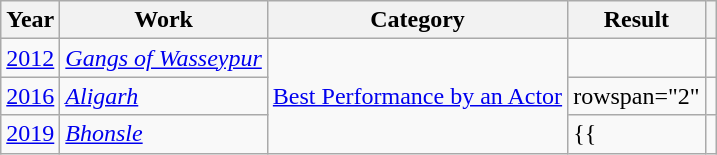<table class="wikitable sortable"⁣>
<tr ⁣>
<th>Year⁣</th>
<th>Work⁣</th>
<th>Category⁣</th>
<th>Result⁣</th>
<th class="unsortable">⁣</th>
</tr>
<tr>
<td><a href='#'>2012</a></td>
<td><em><a href='#'>Gangs of Wasseypur</a></em>⁣</td>
<td rowspan="3"><a href='#'>Best Performance by an Actor</a>⁣</td>
<td>⁣</td>
<td>⁣</td>
</tr>
<tr>
<td><a href='#'>2016</a></td>
<td><em><a href='#'>Aligarh</a></em>⁣</td>
<td>rowspan="2"⁣</td>
<td>⁣</td>
</tr>
<tr>
<td><a href='#'>2019</a></td>
<td><em><a href='#'>Bhonsle</a></em>⁣</td>
<td>{{</td>
<td>⁣</td>
</tr>
</table>
